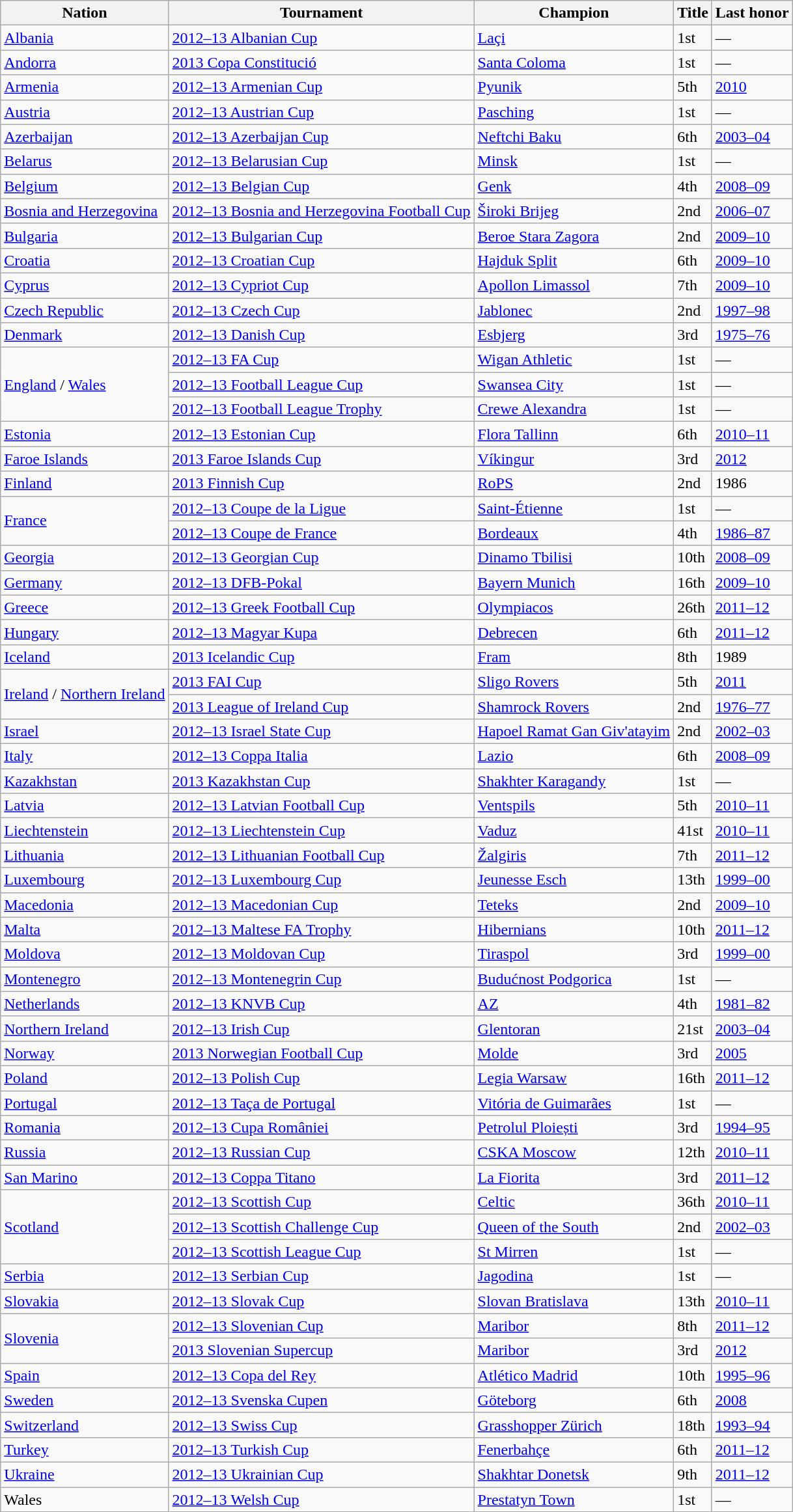<table class="wikitable sortable">
<tr>
<th>Nation</th>
<th>Tournament</th>
<th>Champion</th>
<th>Title</th>
<th>Last honor</th>
</tr>
<tr>
<td> <a href='#'>Albania</a></td>
<td><a href='#'>2012–13 Albanian Cup</a></td>
<td><a href='#'>Laçi</a></td>
<td>1st</td>
<td>—</td>
</tr>
<tr>
<td> <a href='#'>Andorra</a></td>
<td><a href='#'>2013 Copa Constitució</a></td>
<td><a href='#'>Santa Coloma</a></td>
<td>1st</td>
<td>—</td>
</tr>
<tr>
<td> <a href='#'>Armenia</a></td>
<td><a href='#'>2012–13 Armenian Cup</a></td>
<td><a href='#'>Pyunik</a></td>
<td>5th</td>
<td><a href='#'>2010</a></td>
</tr>
<tr>
<td> <a href='#'>Austria</a></td>
<td><a href='#'>2012–13 Austrian Cup</a></td>
<td><a href='#'>Pasching</a></td>
<td>1st</td>
<td>—</td>
</tr>
<tr>
<td> <a href='#'>Azerbaijan</a></td>
<td><a href='#'>2012–13 Azerbaijan Cup</a></td>
<td><a href='#'>Neftchi Baku</a></td>
<td>6th</td>
<td><a href='#'>2003–04</a></td>
</tr>
<tr>
<td> <a href='#'>Belarus</a></td>
<td><a href='#'>2012–13 Belarusian Cup</a></td>
<td><a href='#'>Minsk</a></td>
<td>1st</td>
<td>—</td>
</tr>
<tr>
<td> <a href='#'>Belgium</a></td>
<td><a href='#'>2012–13 Belgian Cup</a></td>
<td><a href='#'>Genk</a></td>
<td>4th</td>
<td><a href='#'>2008–09</a></td>
</tr>
<tr>
<td> <a href='#'>Bosnia and Herzegovina</a></td>
<td><a href='#'>2012–13 Bosnia and Herzegovina Football Cup</a></td>
<td><a href='#'>Široki Brijeg</a></td>
<td>2nd</td>
<td><a href='#'>2006–07</a></td>
</tr>
<tr>
<td> <a href='#'>Bulgaria</a></td>
<td><a href='#'>2012–13 Bulgarian Cup</a></td>
<td><a href='#'>Beroe Stara Zagora</a></td>
<td>2nd</td>
<td><a href='#'>2009–10</a></td>
</tr>
<tr>
<td> <a href='#'>Croatia</a></td>
<td><a href='#'>2012–13 Croatian Cup</a></td>
<td><a href='#'>Hajduk Split</a></td>
<td>6th</td>
<td><a href='#'>2009–10</a></td>
</tr>
<tr>
<td> <a href='#'>Cyprus</a></td>
<td><a href='#'>2012–13 Cypriot Cup</a></td>
<td><a href='#'>Apollon Limassol</a></td>
<td>7th</td>
<td><a href='#'>2009–10</a></td>
</tr>
<tr>
<td> <a href='#'>Czech Republic</a></td>
<td><a href='#'>2012–13 Czech Cup</a></td>
<td><a href='#'>Jablonec</a></td>
<td>2nd</td>
<td><a href='#'>1997–98</a></td>
</tr>
<tr>
<td> <a href='#'>Denmark</a></td>
<td><a href='#'>2012–13 Danish Cup</a></td>
<td><a href='#'>Esbjerg</a></td>
<td>3rd</td>
<td><a href='#'>1975–76</a></td>
</tr>
<tr>
<td rowspan=3> <a href='#'>England</a> /  <a href='#'>Wales</a></td>
<td><a href='#'>2012–13 FA Cup</a></td>
<td><a href='#'>Wigan Athletic</a></td>
<td>1st</td>
<td>—</td>
</tr>
<tr>
<td><a href='#'>2012–13 Football League Cup</a></td>
<td><a href='#'>Swansea City</a></td>
<td>1st</td>
<td>—</td>
</tr>
<tr>
<td><a href='#'>2012–13 Football League Trophy</a></td>
<td><a href='#'>Crewe Alexandra</a></td>
<td>1st</td>
<td>—</td>
</tr>
<tr>
<td> <a href='#'>Estonia</a></td>
<td><a href='#'>2012–13 Estonian Cup</a></td>
<td><a href='#'>Flora Tallinn</a></td>
<td>6th</td>
<td><a href='#'>2010–11</a></td>
</tr>
<tr>
<td> <a href='#'>Faroe Islands</a></td>
<td><a href='#'>2013 Faroe Islands Cup</a></td>
<td><a href='#'>Víkingur</a></td>
<td>3rd</td>
<td><a href='#'>2012</a></td>
</tr>
<tr>
<td> <a href='#'>Finland</a></td>
<td><a href='#'>2013 Finnish Cup</a></td>
<td><a href='#'>RoPS</a></td>
<td>2nd</td>
<td>1986</td>
</tr>
<tr>
<td rowspan=2> <a href='#'>France</a></td>
<td><a href='#'>2012–13 Coupe de la Ligue</a></td>
<td><a href='#'>Saint-Étienne</a></td>
<td>1st</td>
<td>—</td>
</tr>
<tr>
<td><a href='#'>2012–13 Coupe de France</a></td>
<td><a href='#'>Bordeaux</a></td>
<td>4th</td>
<td><a href='#'>1986–87</a></td>
</tr>
<tr>
<td> <a href='#'>Georgia</a></td>
<td><a href='#'>2012–13 Georgian Cup</a></td>
<td><a href='#'>Dinamo Tbilisi</a></td>
<td>10th</td>
<td><a href='#'>2008–09</a></td>
</tr>
<tr>
<td> <a href='#'>Germany</a></td>
<td><a href='#'>2012–13 DFB-Pokal</a></td>
<td><a href='#'>Bayern Munich</a></td>
<td>16th</td>
<td><a href='#'>2009–10</a></td>
</tr>
<tr>
<td> <a href='#'>Greece</a></td>
<td><a href='#'>2012–13 Greek Football Cup</a></td>
<td><a href='#'>Olympiacos</a></td>
<td>26th</td>
<td><a href='#'>2011–12</a></td>
</tr>
<tr>
<td> <a href='#'>Hungary</a></td>
<td><a href='#'>2012–13 Magyar Kupa</a></td>
<td><a href='#'>Debrecen</a></td>
<td>6th</td>
<td><a href='#'>2011–12</a></td>
</tr>
<tr>
<td> <a href='#'>Iceland</a></td>
<td><a href='#'>2013 Icelandic Cup</a></td>
<td><a href='#'>Fram</a></td>
<td>8th</td>
<td>1989</td>
</tr>
<tr>
<td rowspan=2> <a href='#'>Ireland</a> /  <a href='#'>Northern Ireland</a></td>
<td><a href='#'>2013 FAI Cup</a></td>
<td><a href='#'>Sligo Rovers</a></td>
<td>5th</td>
<td><a href='#'>2011</a></td>
</tr>
<tr>
<td><a href='#'>2013 League of Ireland Cup</a></td>
<td><a href='#'>Shamrock Rovers</a></td>
<td>2nd</td>
<td><a href='#'>1976–77</a></td>
</tr>
<tr>
<td> <a href='#'>Israel</a></td>
<td><a href='#'>2012–13 Israel State Cup</a></td>
<td><a href='#'>Hapoel Ramat Gan Giv'atayim</a></td>
<td>2nd</td>
<td><a href='#'>2002–03</a></td>
</tr>
<tr>
<td> <a href='#'>Italy</a></td>
<td><a href='#'>2012–13 Coppa Italia</a></td>
<td><a href='#'>Lazio</a></td>
<td>6th</td>
<td><a href='#'>2008–09</a></td>
</tr>
<tr>
<td> <a href='#'>Kazakhstan</a></td>
<td><a href='#'>2013 Kazakhstan Cup</a></td>
<td><a href='#'>Shakhter Karagandy</a></td>
<td>1st</td>
<td>—</td>
</tr>
<tr>
<td> <a href='#'>Latvia</a></td>
<td><a href='#'>2012–13 Latvian Football Cup</a></td>
<td><a href='#'>Ventspils</a></td>
<td>5th</td>
<td><a href='#'>2010–11</a></td>
</tr>
<tr>
<td> <a href='#'>Liechtenstein</a></td>
<td><a href='#'>2012–13 Liechtenstein Cup</a></td>
<td><a href='#'>Vaduz</a></td>
<td>41st</td>
<td><a href='#'>2010–11</a></td>
</tr>
<tr>
<td> <a href='#'>Lithuania</a></td>
<td><a href='#'>2012–13 Lithuanian Football Cup</a></td>
<td><a href='#'>Žalgiris</a></td>
<td>7th</td>
<td><a href='#'>2011–12</a></td>
</tr>
<tr>
<td> <a href='#'>Luxembourg</a></td>
<td><a href='#'>2012–13 Luxembourg Cup</a></td>
<td><a href='#'>Jeunesse Esch</a></td>
<td>13th</td>
<td><a href='#'>1999–00</a></td>
</tr>
<tr>
<td> <a href='#'>Macedonia</a></td>
<td><a href='#'>2012–13 Macedonian Cup</a></td>
<td><a href='#'>Teteks</a></td>
<td>2nd</td>
<td><a href='#'>2009–10</a></td>
</tr>
<tr>
<td> <a href='#'>Malta</a></td>
<td><a href='#'>2012–13 Maltese FA Trophy</a></td>
<td><a href='#'>Hibernians</a></td>
<td>10th</td>
<td><a href='#'>2011–12</a></td>
</tr>
<tr>
<td> <a href='#'>Moldova</a></td>
<td><a href='#'>2012–13 Moldovan Cup</a></td>
<td><a href='#'>Tiraspol</a></td>
<td>3rd</td>
<td><a href='#'>1999–00</a></td>
</tr>
<tr>
<td> <a href='#'>Montenegro</a></td>
<td><a href='#'>2012–13 Montenegrin Cup</a></td>
<td><a href='#'>Budućnost Podgorica</a></td>
<td>1st</td>
<td>—</td>
</tr>
<tr>
<td> <a href='#'>Netherlands</a></td>
<td><a href='#'>2012–13 KNVB Cup</a></td>
<td><a href='#'>AZ</a></td>
<td>4th</td>
<td><a href='#'>1981–82</a></td>
</tr>
<tr>
<td> <a href='#'>Northern Ireland</a></td>
<td><a href='#'>2012–13 Irish Cup</a></td>
<td><a href='#'>Glentoran</a></td>
<td>21st</td>
<td><a href='#'>2003–04</a></td>
</tr>
<tr>
<td> <a href='#'>Norway</a></td>
<td><a href='#'>2013 Norwegian Football Cup</a></td>
<td><a href='#'>Molde</a></td>
<td>3rd</td>
<td><a href='#'>2005</a></td>
</tr>
<tr>
<td> <a href='#'>Poland</a></td>
<td><a href='#'>2012–13 Polish Cup</a></td>
<td><a href='#'>Legia Warsaw</a></td>
<td>16th</td>
<td><a href='#'>2011–12</a></td>
</tr>
<tr>
<td> <a href='#'>Portugal</a></td>
<td><a href='#'>2012–13 Taça de Portugal</a></td>
<td><a href='#'>Vitória de Guimarães</a></td>
<td>1st</td>
<td>—</td>
</tr>
<tr>
<td> <a href='#'>Romania</a></td>
<td><a href='#'>2012–13 Cupa României</a></td>
<td><a href='#'>Petrolul Ploiești</a></td>
<td>3rd</td>
<td><a href='#'>1994–95</a></td>
</tr>
<tr>
<td> <a href='#'>Russia</a></td>
<td><a href='#'>2012–13 Russian Cup</a></td>
<td><a href='#'>CSKA Moscow</a></td>
<td>12th</td>
<td><a href='#'>2010–11</a></td>
</tr>
<tr>
<td> <a href='#'>San Marino</a></td>
<td><a href='#'>2012–13 Coppa Titano</a></td>
<td><a href='#'>La Fiorita</a></td>
<td>3rd</td>
<td><a href='#'>2011–12</a></td>
</tr>
<tr>
<td rowspan=3> <a href='#'>Scotland</a></td>
<td><a href='#'>2012–13 Scottish Cup</a></td>
<td><a href='#'>Celtic</a></td>
<td>36th</td>
<td><a href='#'>2010–11</a></td>
</tr>
<tr>
<td><a href='#'>2012–13 Scottish Challenge Cup</a></td>
<td><a href='#'>Queen of the South</a></td>
<td>2nd</td>
<td><a href='#'>2002–03</a></td>
</tr>
<tr>
<td><a href='#'>2012–13 Scottish League Cup</a></td>
<td><a href='#'>St Mirren</a></td>
<td>1st</td>
<td>—</td>
</tr>
<tr>
<td> <a href='#'>Serbia</a></td>
<td><a href='#'>2012–13 Serbian Cup</a></td>
<td><a href='#'>Jagodina</a></td>
<td>1st</td>
<td>—</td>
</tr>
<tr>
<td> <a href='#'>Slovakia</a></td>
<td><a href='#'>2012–13 Slovak Cup</a></td>
<td><a href='#'>Slovan Bratislava</a></td>
<td>13th</td>
<td><a href='#'>2010–11</a></td>
</tr>
<tr>
<td rowspan=2> <a href='#'>Slovenia</a></td>
<td><a href='#'>2012–13 Slovenian Cup</a></td>
<td><a href='#'>Maribor</a></td>
<td>8th</td>
<td><a href='#'>2011–12</a></td>
</tr>
<tr>
<td><a href='#'>2013 Slovenian Supercup</a></td>
<td><a href='#'>Maribor</a></td>
<td>3rd</td>
<td><a href='#'>2012</a></td>
</tr>
<tr>
<td> <a href='#'>Spain</a></td>
<td><a href='#'>2012–13 Copa del Rey</a></td>
<td><a href='#'>Atlético Madrid</a></td>
<td>10th</td>
<td><a href='#'>1995–96</a></td>
</tr>
<tr>
<td> <a href='#'>Sweden</a></td>
<td><a href='#'>2012–13 Svenska Cupen</a></td>
<td><a href='#'>Göteborg</a></td>
<td>6th</td>
<td><a href='#'>2008</a></td>
</tr>
<tr>
<td> <a href='#'>Switzerland</a></td>
<td><a href='#'>2012–13 Swiss Cup</a></td>
<td><a href='#'>Grasshopper Zürich</a></td>
<td>18th</td>
<td><a href='#'>1993–94</a></td>
</tr>
<tr>
<td> <a href='#'>Turkey</a></td>
<td><a href='#'>2012–13 Turkish Cup</a></td>
<td><a href='#'>Fenerbahçe</a></td>
<td>6th</td>
<td><a href='#'>2011–12</a></td>
</tr>
<tr>
<td> <a href='#'>Ukraine</a></td>
<td><a href='#'>2012–13 Ukrainian Cup</a></td>
<td><a href='#'>Shakhtar Donetsk</a></td>
<td>9th</td>
<td><a href='#'>2011–12</a></td>
</tr>
<tr>
<td> Wales</td>
<td><a href='#'>2012–13 Welsh Cup</a></td>
<td><a href='#'>Prestatyn Town</a></td>
<td>1st</td>
<td>—</td>
</tr>
</table>
